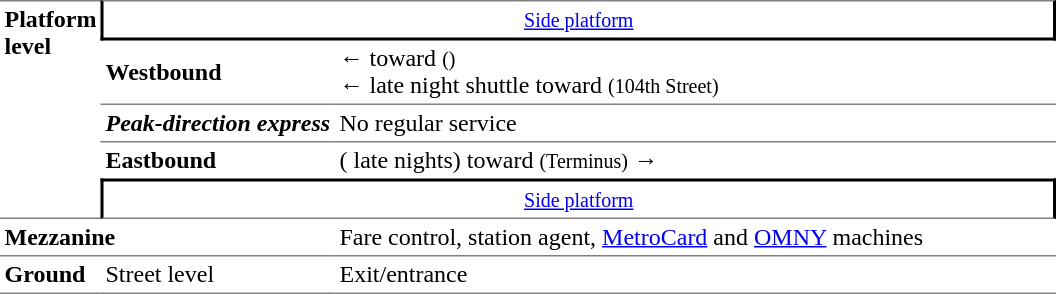<table table border=0 cellspacing=0 cellpadding=3>
<tr>
<td style="border-top:solid 1px gray;border-bottom:solid 1px gray;" rowspan=5 valign=top><strong>Platform level</strong></td>
<td style="border-top:solid 1px gray;border-right:solid 2px black;border-left:solid 2px black;border-bottom:solid 2px black;text-align:center;" colspan=2><small><a href='#'>Side platform</a></small></td>
</tr>
<tr>
<td style="border-bottom:solid 1px gray;"><span><strong>Westbound</strong></span></td>
<td style="border-bottom:solid 1px gray;">←  toward  <small>()</small><br>←  late night shuttle toward  <small>(104th Street)</small></td>
</tr>
<tr>
<td><strong><em>Peak-direction express</em></strong></td>
<td> No regular service</td>
</tr>
<tr>
<td style="border-top:solid 1px gray;"><span><strong>Eastbound</strong></span></td>
<td style="border-top:solid 1px gray;">  ( late nights) toward  <small>(Terminus)</small> →</td>
</tr>
<tr>
<td style="border-bottom:solid 1px gray;border-top:solid 2px black;border-right:solid 2px black;border-left:solid 2px black;text-align:center;" colspan=2><small><a href='#'>Side platform</a></small></td>
</tr>
<tr>
<td style="border-bottom:solid 1px gray;" colspan=2><strong>Mezzanine</strong></td>
<td style="border-bottom:solid 1px gray;">Fare control, station agent, <a href='#'>MetroCard</a> and <a href='#'>OMNY</a> machines</td>
</tr>
<tr>
<td style="border-bottom:solid 1px gray;" width=50><strong>Ground</strong></td>
<td style="border-bottom:solid 1px gray;" width=150>Street level</td>
<td style="border-bottom:solid 1px gray;" width=475>Exit/entrance</td>
</tr>
</table>
